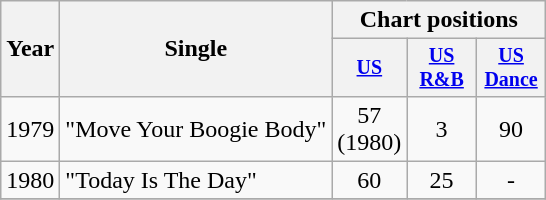<table class="wikitable" style="text-align:center;">
<tr>
<th rowspan="2">Year</th>
<th rowspan="2">Single</th>
<th colspan="3">Chart positions</th>
</tr>
<tr style="font-size:smaller;">
<th width="40"><a href='#'>US</a></th>
<th width="40"><a href='#'>US<br>R&B</a></th>
<th width="40"><a href='#'>US<br>Dance</a></th>
</tr>
<tr>
<td rowspan="1">1979</td>
<td align="left">"Move Your Boogie Body"</td>
<td>57 (1980)</td>
<td>3</td>
<td>90</td>
</tr>
<tr>
<td rowspan="1">1980</td>
<td align="left">"Today Is The Day"</td>
<td>60</td>
<td>25</td>
<td>-</td>
</tr>
<tr>
</tr>
</table>
